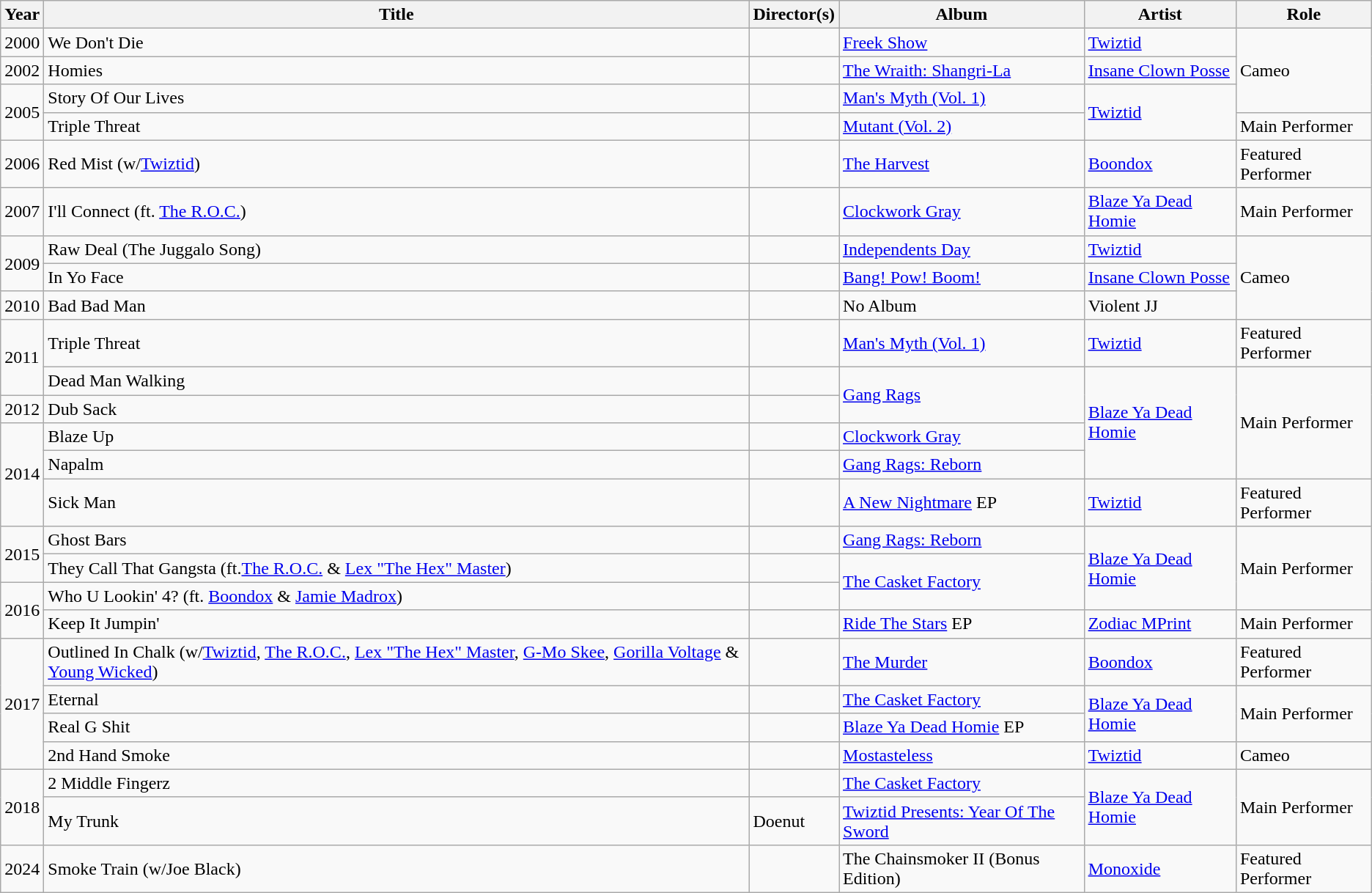<table class="wikitable" border="1">
<tr>
<th>Year</th>
<th>Title</th>
<th>Director(s)</th>
<th>Album</th>
<th>Artist</th>
<th>Role</th>
</tr>
<tr>
<td>2000</td>
<td>We Don't Die</td>
<td></td>
<td><a href='#'>Freek Show</a></td>
<td><a href='#'>Twiztid</a></td>
<td rowspan="3">Cameo</td>
</tr>
<tr>
<td>2002</td>
<td>Homies</td>
<td></td>
<td><a href='#'>The Wraith: Shangri-La</a></td>
<td><a href='#'>Insane Clown Posse</a></td>
</tr>
<tr>
<td rowspan="2">2005</td>
<td>Story Of Our Lives</td>
<td></td>
<td><a href='#'>Man's Myth (Vol. 1)</a></td>
<td rowspan="2"><a href='#'>Twiztid</a></td>
</tr>
<tr>
<td>Triple Threat</td>
<td></td>
<td><a href='#'>Mutant (Vol. 2)</a></td>
<td>Main Performer</td>
</tr>
<tr>
<td>2006</td>
<td>Red Mist (w/<a href='#'>Twiztid</a>)</td>
<td></td>
<td><a href='#'>The Harvest</a></td>
<td><a href='#'>Boondox</a></td>
<td>Featured Performer</td>
</tr>
<tr>
<td>2007</td>
<td>I'll Connect (ft. <a href='#'>The R.O.C.</a>)</td>
<td></td>
<td><a href='#'>Clockwork Gray</a></td>
<td><a href='#'>Blaze Ya Dead Homie</a></td>
<td>Main Performer</td>
</tr>
<tr>
<td rowspan="2">2009</td>
<td>Raw Deal (The Juggalo Song)</td>
<td></td>
<td><a href='#'>Independents Day</a></td>
<td><a href='#'>Twiztid</a></td>
<td rowspan="3">Cameo</td>
</tr>
<tr>
<td>In Yo Face</td>
<td></td>
<td><a href='#'>Bang! Pow! Boom!</a></td>
<td><a href='#'>Insane Clown Posse</a></td>
</tr>
<tr>
<td>2010</td>
<td>Bad Bad Man</td>
<td></td>
<td>No Album</td>
<td>Violent JJ</td>
</tr>
<tr>
<td rowspan="2">2011</td>
<td>Triple Threat</td>
<td></td>
<td><a href='#'>Man's Myth (Vol. 1)</a></td>
<td><a href='#'>Twiztid</a></td>
<td>Featured Performer</td>
</tr>
<tr>
<td>Dead Man Walking</td>
<td></td>
<td rowspan="2"><a href='#'>Gang Rags</a></td>
<td rowspan="4"><a href='#'>Blaze Ya Dead Homie</a></td>
<td rowspan="4">Main Performer</td>
</tr>
<tr>
<td>2012</td>
<td>Dub Sack</td>
<td></td>
</tr>
<tr>
<td rowspan="3">2014</td>
<td>Blaze Up</td>
<td></td>
<td><a href='#'>Clockwork Gray</a></td>
</tr>
<tr>
<td>Napalm</td>
<td></td>
<td><a href='#'>Gang Rags: Reborn</a></td>
</tr>
<tr>
<td>Sick Man</td>
<td></td>
<td><a href='#'>A New Nightmare</a> EP</td>
<td><a href='#'>Twiztid</a></td>
<td>Featured Performer</td>
</tr>
<tr>
<td rowspan="2">2015</td>
<td>Ghost Bars</td>
<td></td>
<td><a href='#'>Gang Rags: Reborn</a></td>
<td rowspan="3"><a href='#'>Blaze Ya Dead Homie</a></td>
<td rowspan="3">Main Performer</td>
</tr>
<tr>
<td>They Call That Gangsta (ft.<a href='#'>The R.O.C.</a> & <a href='#'>Lex "The Hex" Master</a>)</td>
<td></td>
<td rowspan="2"><a href='#'>The Casket Factory</a></td>
</tr>
<tr>
<td rowspan="2">2016</td>
<td>Who U Lookin' 4? (ft. <a href='#'>Boondox</a> & <a href='#'>Jamie Madrox</a>)</td>
<td></td>
</tr>
<tr>
<td>Keep It Jumpin'</td>
<td></td>
<td><a href='#'>Ride The Stars</a> EP</td>
<td><a href='#'>Zodiac MPrint</a></td>
<td>Main Performer</td>
</tr>
<tr>
<td rowspan="4">2017</td>
<td>Outlined In Chalk (w/<a href='#'>Twiztid</a>, <a href='#'>The R.O.C.</a>, <a href='#'>Lex "The Hex" Master</a>, <a href='#'>G-Mo Skee</a>, <a href='#'>Gorilla Voltage</a> & <a href='#'>Young Wicked</a>)</td>
<td></td>
<td><a href='#'>The Murder</a></td>
<td><a href='#'>Boondox</a></td>
<td>Featured Performer</td>
</tr>
<tr>
<td>Eternal</td>
<td></td>
<td><a href='#'>The Casket Factory</a></td>
<td rowspan="2"><a href='#'>Blaze Ya Dead Homie</a></td>
<td rowspan="2">Main Performer</td>
</tr>
<tr>
<td>Real G Shit</td>
<td></td>
<td><a href='#'>Blaze Ya Dead Homie</a> EP</td>
</tr>
<tr>
<td>2nd Hand Smoke</td>
<td></td>
<td><a href='#'>Mostasteless</a></td>
<td><a href='#'>Twiztid</a></td>
<td>Cameo</td>
</tr>
<tr>
<td rowspan="2">2018</td>
<td>2 Middle Fingerz</td>
<td></td>
<td><a href='#'>The Casket Factory</a></td>
<td rowspan="2"><a href='#'>Blaze Ya Dead Homie</a></td>
<td rowspan="2">Main Performer</td>
</tr>
<tr>
<td>My Trunk</td>
<td>Doenut</td>
<td><a href='#'>Twiztid Presents: Year Of The Sword</a></td>
</tr>
<tr>
<td>2024</td>
<td>Smoke Train (w/Joe Black)</td>
<td></td>
<td>The Chainsmoker II (Bonus Edition)</td>
<td><a href='#'>Monoxide</a></td>
<td>Featured Performer</td>
</tr>
</table>
